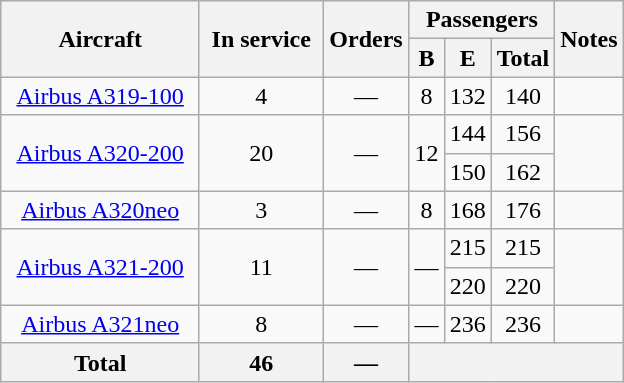<table class="wikitable" style="border-collapse:collapse;text-align:center;margin:auto;">
<tr>
<th rowspan="2" width="125px;">Aircraft</th>
<th rowspan="2" width="75px;">In service</th>
<th rowspan="2" width="50px;">Orders</th>
<th colspan="3">Passengers</th>
<th rowspan="2">Notes</th>
</tr>
<tr>
<th><abbr>B</abbr></th>
<th><abbr>E</abbr></th>
<th>Total</th>
</tr>
<tr>
<td><a href='#'>Airbus A319-100</a></td>
<td>4</td>
<td>—</td>
<td>8</td>
<td>132</td>
<td>140</td>
<td></td>
</tr>
<tr>
<td rowspan="2"><a href='#'>Airbus A320-200</a></td>
<td rowspan="2">20</td>
<td rowspan="2">—</td>
<td rowspan="2">12</td>
<td>144</td>
<td>156</td>
<td rowspan="2"></td>
</tr>
<tr>
<td>150</td>
<td>162</td>
</tr>
<tr>
<td><a href='#'>Airbus A320neo</a></td>
<td>3</td>
<td>—</td>
<td>8</td>
<td>168</td>
<td>176</td>
<td></td>
</tr>
<tr>
<td rowspan="2"><a href='#'>Airbus A321-200</a></td>
<td rowspan="2">11</td>
<td rowspan="2">—</td>
<td rowspan="2">—</td>
<td>215</td>
<td>215</td>
<td rowspan="2"></td>
</tr>
<tr>
<td>220</td>
<td>220</td>
</tr>
<tr>
<td><a href='#'>Airbus A321neo</a></td>
<td>8</td>
<td>—</td>
<td>—</td>
<td>236</td>
<td>236</td>
<td></td>
</tr>
<tr>
<th>Total</th>
<th>46</th>
<th>—</th>
<th colspan="4"></th>
</tr>
</table>
